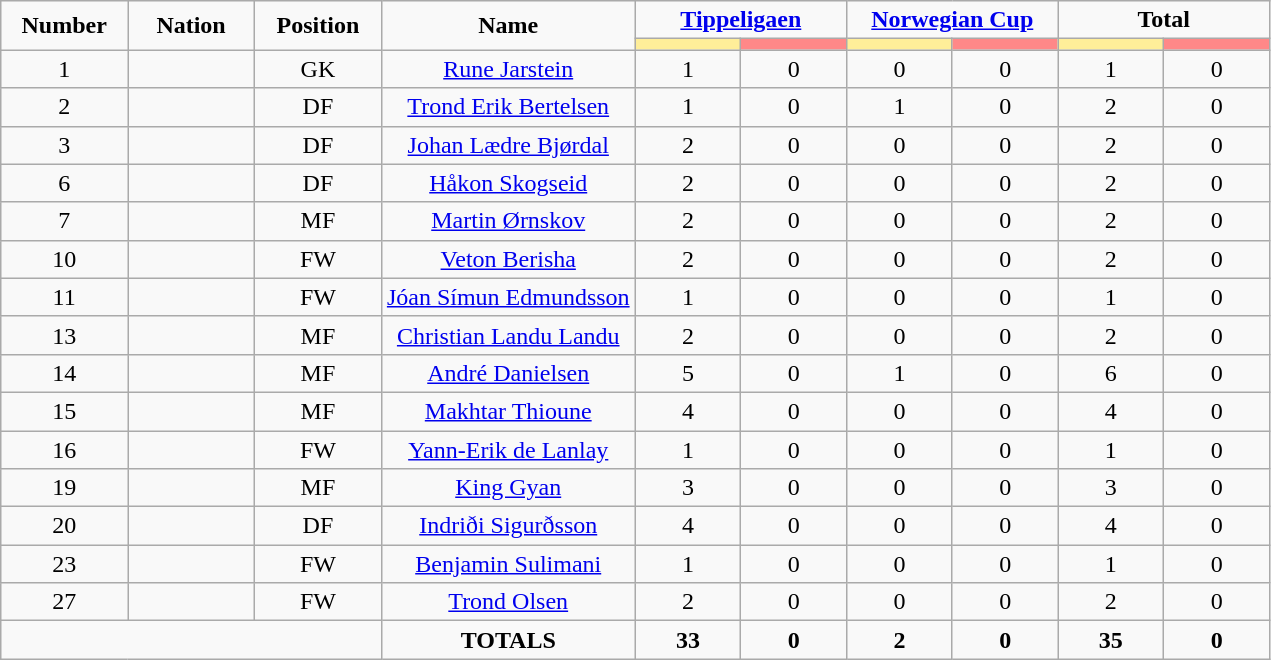<table class="wikitable" style="font-size: 100%; text-align: center;">
<tr>
<td rowspan=2 width="10%" align=center><strong>Number</strong></td>
<td rowspan=2 width="10%" align=center><strong>Nation</strong></td>
<td rowspan=2 width="10%" align=center><strong>Position</strong></td>
<td rowspan=2 width="20%" align=center><strong>Name</strong></td>
<td colspan=2 align=center><strong><a href='#'>Tippeligaen</a></strong></td>
<td colspan=2 align=center><strong><a href='#'>Norwegian Cup</a></strong></td>
<td colspan=2 align=center><strong>Total</strong></td>
</tr>
<tr>
<th width=60 style="background: #FFEE99"></th>
<th width=60 style="background: #FF8888"></th>
<th width=60 style="background: #FFEE99"></th>
<th width=60 style="background: #FF8888"></th>
<th width=60 style="background: #FFEE99"></th>
<th width=60 style="background: #FF8888"></th>
</tr>
<tr>
<td>1</td>
<td></td>
<td>GK</td>
<td><a href='#'>Rune Jarstein</a></td>
<td>1</td>
<td>0</td>
<td>0</td>
<td>0</td>
<td>1</td>
<td>0</td>
</tr>
<tr>
<td>2</td>
<td></td>
<td>DF</td>
<td><a href='#'>Trond Erik Bertelsen</a></td>
<td>1</td>
<td>0</td>
<td>1</td>
<td>0</td>
<td>2</td>
<td>0</td>
</tr>
<tr>
<td>3</td>
<td></td>
<td>DF</td>
<td><a href='#'>Johan Lædre Bjørdal</a></td>
<td>2</td>
<td>0</td>
<td>0</td>
<td>0</td>
<td>2</td>
<td>0</td>
</tr>
<tr>
<td>6</td>
<td></td>
<td>DF</td>
<td><a href='#'>Håkon Skogseid</a></td>
<td>2</td>
<td>0</td>
<td>0</td>
<td>0</td>
<td>2</td>
<td>0</td>
</tr>
<tr>
<td>7</td>
<td></td>
<td>MF</td>
<td><a href='#'>Martin Ørnskov</a></td>
<td>2</td>
<td>0</td>
<td>0</td>
<td>0</td>
<td>2</td>
<td>0</td>
</tr>
<tr>
<td>10</td>
<td></td>
<td>FW</td>
<td><a href='#'>Veton Berisha</a></td>
<td>2</td>
<td>0</td>
<td>0</td>
<td>0</td>
<td>2</td>
<td>0</td>
</tr>
<tr>
<td>11</td>
<td></td>
<td>FW</td>
<td><a href='#'>Jóan Símun Edmundsson</a></td>
<td>1</td>
<td>0</td>
<td>0</td>
<td>0</td>
<td>1</td>
<td>0</td>
</tr>
<tr>
<td>13</td>
<td></td>
<td>MF</td>
<td><a href='#'>Christian Landu Landu</a></td>
<td>2</td>
<td>0</td>
<td>0</td>
<td>0</td>
<td>2</td>
<td>0</td>
</tr>
<tr>
<td>14</td>
<td></td>
<td>MF</td>
<td><a href='#'>André Danielsen</a></td>
<td>5</td>
<td>0</td>
<td>1</td>
<td>0</td>
<td>6</td>
<td>0</td>
</tr>
<tr>
<td>15</td>
<td></td>
<td>MF</td>
<td><a href='#'>Makhtar Thioune</a></td>
<td>4</td>
<td>0</td>
<td>0</td>
<td>0</td>
<td>4</td>
<td>0</td>
</tr>
<tr>
<td>16</td>
<td></td>
<td>FW</td>
<td><a href='#'>Yann-Erik de Lanlay</a></td>
<td>1</td>
<td>0</td>
<td>0</td>
<td>0</td>
<td>1</td>
<td>0</td>
</tr>
<tr>
<td>19</td>
<td></td>
<td>MF</td>
<td><a href='#'>King Gyan</a></td>
<td>3</td>
<td>0</td>
<td>0</td>
<td>0</td>
<td>3</td>
<td>0</td>
</tr>
<tr>
<td>20</td>
<td></td>
<td>DF</td>
<td><a href='#'>Indriði Sigurðsson</a></td>
<td>4</td>
<td>0</td>
<td>0</td>
<td>0</td>
<td>4</td>
<td>0</td>
</tr>
<tr>
<td>23</td>
<td></td>
<td>FW</td>
<td><a href='#'>Benjamin Sulimani</a></td>
<td>1</td>
<td>0</td>
<td>0</td>
<td>0</td>
<td>1</td>
<td>0</td>
</tr>
<tr>
<td>27</td>
<td></td>
<td>FW</td>
<td><a href='#'>Trond Olsen</a></td>
<td>2</td>
<td>0</td>
<td>0</td>
<td>0</td>
<td>2</td>
<td>0</td>
</tr>
<tr>
<td colspan=3></td>
<td><strong>TOTALS</strong></td>
<td><strong>33</strong></td>
<td><strong>0</strong></td>
<td><strong>2</strong></td>
<td><strong>0</strong></td>
<td><strong>35</strong></td>
<td><strong>0</strong></td>
</tr>
</table>
